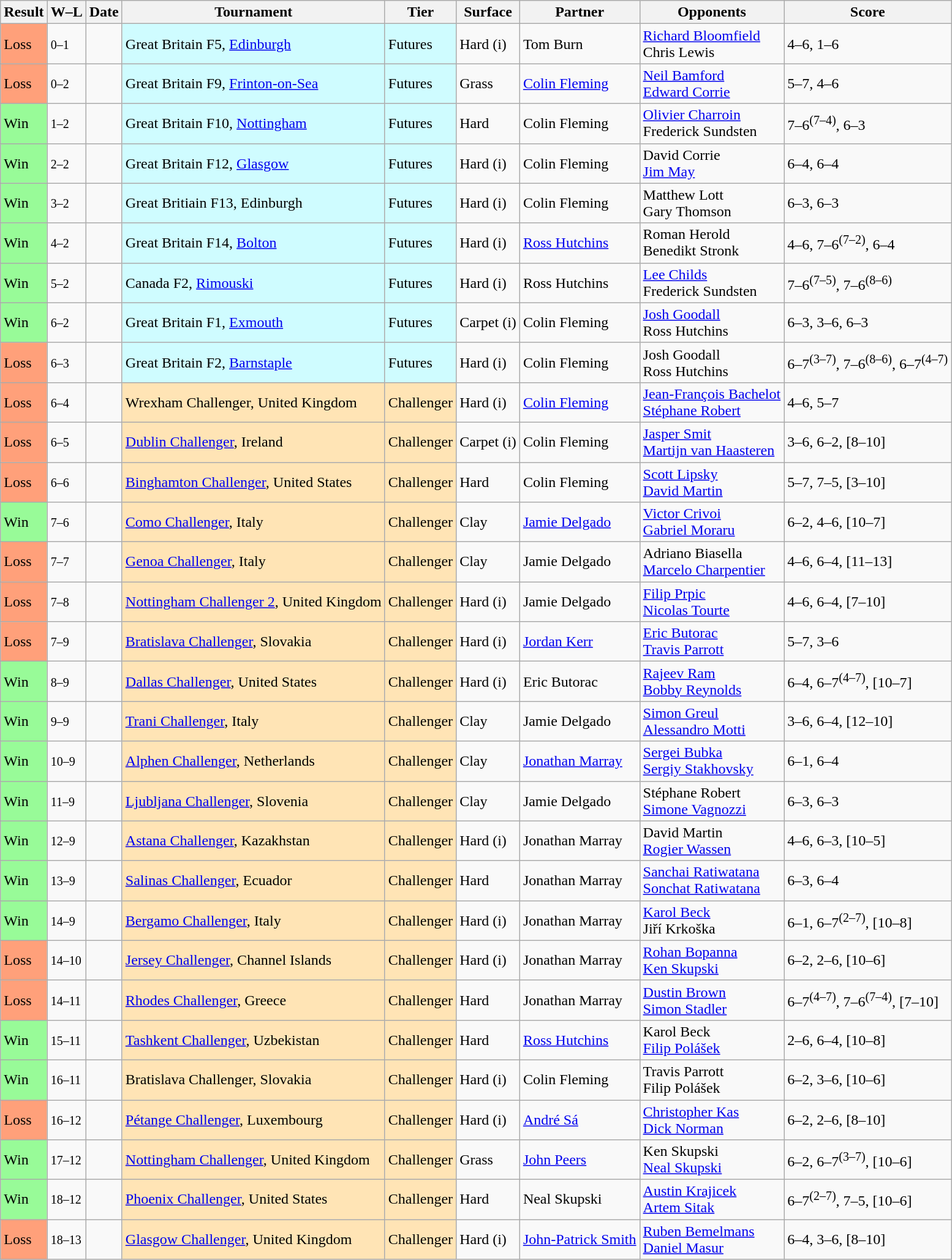<table class="sortable wikitable">
<tr>
<th>Result</th>
<th class="unsortable">W–L</th>
<th>Date</th>
<th>Tournament</th>
<th>Tier</th>
<th>Surface</th>
<th>Partner</th>
<th>Opponents</th>
<th class="unsortable">Score</th>
</tr>
<tr>
<td bgcolor=FFA07A>Loss</td>
<td><small>0–1</small></td>
<td></td>
<td style="background:#CFFCFF;">Great Britain F5, <a href='#'>Edinburgh</a></td>
<td style="background:#CFFCFF;">Futures</td>
<td>Hard (i)</td>
<td> Tom Burn</td>
<td> <a href='#'>Richard Bloomfield</a><br> Chris Lewis</td>
<td>4–6, 1–6</td>
</tr>
<tr>
<td bgcolor=FFA07A>Loss</td>
<td><small>0–2</small></td>
<td></td>
<td style="background:#CFFCFF;">Great Britain F9, <a href='#'>Frinton-on-Sea</a></td>
<td style="background:#CFFCFF;">Futures</td>
<td>Grass</td>
<td> <a href='#'>Colin Fleming</a></td>
<td> <a href='#'>Neil Bamford</a><br> <a href='#'>Edward Corrie</a></td>
<td>5–7, 4–6</td>
</tr>
<tr>
<td bgcolor=98FB98>Win</td>
<td><small>1–2</small></td>
<td></td>
<td style="background:#CFFCFF;">Great Britain F10, <a href='#'>Nottingham</a></td>
<td style="background:#CFFCFF;">Futures</td>
<td>Hard</td>
<td> Colin Fleming</td>
<td> <a href='#'>Olivier Charroin</a><br> Frederick Sundsten</td>
<td>7–6<sup>(7–4)</sup>, 6–3</td>
</tr>
<tr>
<td bgcolor=98FB98>Win</td>
<td><small>2–2</small></td>
<td></td>
<td style="background:#CFFCFF;">Great Britain F12, <a href='#'>Glasgow</a></td>
<td style="background:#CFFCFF;">Futures</td>
<td>Hard (i)</td>
<td> Colin Fleming</td>
<td> David Corrie<br> <a href='#'>Jim May</a></td>
<td>6–4, 6–4</td>
</tr>
<tr>
<td bgcolor=98FB98>Win</td>
<td><small>3–2</small></td>
<td></td>
<td style="background:#CFFCFF;">Great Britiain F13, Edinburgh</td>
<td style="background:#CFFCFF;">Futures</td>
<td>Hard (i)</td>
<td> Colin Fleming</td>
<td> Matthew Lott<br> Gary Thomson</td>
<td>6–3, 6–3</td>
</tr>
<tr>
<td bgcolor=98FB98>Win</td>
<td><small>4–2</small></td>
<td></td>
<td style="background:#CFFCFF;">Great Britain F14, <a href='#'>Bolton</a></td>
<td style="background:#CFFCFF;">Futures</td>
<td>Hard (i)</td>
<td> <a href='#'>Ross Hutchins</a></td>
<td> Roman Herold<br> Benedikt Stronk</td>
<td>4–6, 7–6<sup>(7–2)</sup>, 6–4</td>
</tr>
<tr>
<td bgcolor=98FB98>Win</td>
<td><small>5–2</small></td>
<td></td>
<td style="background:#CFFCFF;">Canada F2, <a href='#'>Rimouski</a></td>
<td style="background:#CFFCFF;">Futures</td>
<td>Hard (i)</td>
<td> Ross Hutchins</td>
<td> <a href='#'>Lee Childs</a><br> Frederick Sundsten</td>
<td>7–6<sup>(7–5)</sup>, 7–6<sup>(8–6)</sup></td>
</tr>
<tr>
<td bgcolor=98FB98>Win</td>
<td><small>6–2</small></td>
<td></td>
<td style="background:#CFFCFF;">Great Britain F1, <a href='#'>Exmouth</a></td>
<td style="background:#CFFCFF;">Futures</td>
<td>Carpet (i)</td>
<td> Colin Fleming</td>
<td> <a href='#'>Josh Goodall</a><br> Ross Hutchins</td>
<td>6–3, 3–6, 6–3</td>
</tr>
<tr>
<td bgcolor=FFA07A>Loss</td>
<td><small>6–3</small></td>
<td></td>
<td style="background:#CFFCFF;">Great Britain F2, <a href='#'>Barnstaple</a></td>
<td style="background:#CFFCFF;">Futures</td>
<td>Hard (i)</td>
<td> Colin Fleming</td>
<td> Josh Goodall<br> Ross Hutchins</td>
<td>6–7<sup>(3–7)</sup>, 7–6<sup>(8–6)</sup>, 6–7<sup>(4–7)</sup></td>
</tr>
<tr>
<td bgcolor=FFA07A>Loss</td>
<td><small>6–4</small></td>
<td></td>
<td style="background:moccasin;">Wrexham Challenger, United Kingdom</td>
<td style="background:moccasin;">Challenger</td>
<td>Hard (i)</td>
<td> <a href='#'>Colin Fleming</a></td>
<td> <a href='#'>Jean-François Bachelot</a><br> <a href='#'>Stéphane Robert</a></td>
<td>4–6, 5–7</td>
</tr>
<tr>
<td bgcolor=FFA07A>Loss</td>
<td><small>6–5</small></td>
<td></td>
<td style="background:moccasin;"><a href='#'>Dublin Challenger</a>, Ireland</td>
<td style="background:moccasin;">Challenger</td>
<td>Carpet (i)</td>
<td> Colin Fleming</td>
<td> <a href='#'>Jasper Smit</a><br> <a href='#'>Martijn van Haasteren</a></td>
<td>3–6, 6–2, [8–10]</td>
</tr>
<tr>
<td bgcolor=FFA07A>Loss</td>
<td><small>6–6</small></td>
<td></td>
<td style="background:moccasin;"><a href='#'>Binghamton Challenger</a>, United States</td>
<td style="background:moccasin;">Challenger</td>
<td>Hard</td>
<td> Colin Fleming</td>
<td> <a href='#'>Scott Lipsky</a><br>  <a href='#'>David Martin</a></td>
<td>5–7, 7–5, [3–10]</td>
</tr>
<tr>
<td bgcolor=98FB98>Win</td>
<td><small>7–6</small></td>
<td></td>
<td style="background:moccasin;"><a href='#'>Como Challenger</a>, Italy</td>
<td style="background:moccasin;">Challenger</td>
<td>Clay</td>
<td> <a href='#'>Jamie Delgado</a></td>
<td> <a href='#'>Victor Crivoi</a><br> <a href='#'>Gabriel Moraru</a></td>
<td>6–2, 4–6, [10–7]</td>
</tr>
<tr>
<td bgcolor=FFA07A>Loss</td>
<td><small>7–7</small></td>
<td></td>
<td style="background:moccasin;"><a href='#'>Genoa Challenger</a>, Italy</td>
<td style="background:moccasin;">Challenger</td>
<td>Clay</td>
<td> Jamie Delgado</td>
<td> Adriano Biasella<br>  <a href='#'>Marcelo Charpentier</a></td>
<td>4–6, 6–4, [11–13]</td>
</tr>
<tr>
<td bgcolor=FFA07A>Loss</td>
<td><small>7–8</small></td>
<td></td>
<td style="background:moccasin;"><a href='#'>Nottingham Challenger 2</a>, United Kingdom</td>
<td style="background:moccasin;">Challenger</td>
<td>Hard (i)</td>
<td> Jamie Delgado</td>
<td> <a href='#'>Filip Prpic</a><br>  <a href='#'>Nicolas Tourte</a></td>
<td>4–6, 6–4, [7–10]</td>
</tr>
<tr>
<td bgcolor=FFA07A>Loss</td>
<td><small>7–9</small></td>
<td></td>
<td style="background:moccasin;"><a href='#'>Bratislava Challenger</a>, Slovakia</td>
<td style="background:moccasin;">Challenger</td>
<td>Hard (i)</td>
<td> <a href='#'>Jordan Kerr</a></td>
<td> <a href='#'>Eric Butorac</a><br>  <a href='#'>Travis Parrott</a></td>
<td>5–7, 3–6</td>
</tr>
<tr>
<td bgcolor=98FB98>Win</td>
<td><small>8–9</small></td>
<td></td>
<td style="background:moccasin;"><a href='#'>Dallas Challenger</a>, United States</td>
<td style="background:moccasin;">Challenger</td>
<td>Hard (i)</td>
<td> Eric Butorac</td>
<td> <a href='#'>Rajeev Ram</a><br>  <a href='#'>Bobby Reynolds</a></td>
<td>6–4, 6–7<sup>(4–7)</sup>, [10–7]</td>
</tr>
<tr>
<td bgcolor=98FB98>Win</td>
<td><small>9–9</small></td>
<td><a href='#'></a></td>
<td style="background:moccasin;"><a href='#'>Trani Challenger</a>, Italy</td>
<td style="background:moccasin;">Challenger</td>
<td>Clay</td>
<td> Jamie Delgado</td>
<td> <a href='#'>Simon Greul</a><br>  <a href='#'>Alessandro Motti</a></td>
<td>3–6, 6–4, [12–10]</td>
</tr>
<tr>
<td bgcolor=98FB98>Win</td>
<td><small>10–9</small></td>
<td><a href='#'></a></td>
<td style="background:moccasin;"><a href='#'>Alphen Challenger</a>, Netherlands</td>
<td style="background:moccasin;">Challenger</td>
<td>Clay</td>
<td> <a href='#'>Jonathan Marray</a></td>
<td> <a href='#'>Sergei Bubka</a><br>  <a href='#'>Sergiy Stakhovsky</a></td>
<td>6–1, 6–4</td>
</tr>
<tr>
<td bgcolor=98FB98>Win</td>
<td><small>11–9</small></td>
<td><a href='#'></a></td>
<td style="background:moccasin;"><a href='#'>Ljubljana Challenger</a>, Slovenia</td>
<td style="background:moccasin;">Challenger</td>
<td>Clay</td>
<td> Jamie Delgado</td>
<td> Stéphane Robert<br>  <a href='#'>Simone Vagnozzi</a></td>
<td>6–3, 6–3</td>
</tr>
<tr>
<td bgcolor=98FB98>Win</td>
<td><small>12–9</small></td>
<td><a href='#'></a></td>
<td style="background:moccasin;"><a href='#'>Astana Challenger</a>, Kazakhstan</td>
<td style="background:moccasin;">Challenger</td>
<td>Hard (i)</td>
<td> Jonathan Marray</td>
<td> David Martin<br>  <a href='#'>Rogier Wassen</a></td>
<td>4–6, 6–3, [10–5]</td>
</tr>
<tr>
<td bgcolor=98FB98>Win</td>
<td><small>13–9</small></td>
<td><a href='#'></a></td>
<td style="background:moccasin;"><a href='#'>Salinas Challenger</a>, Ecuador</td>
<td style="background:moccasin;">Challenger</td>
<td>Hard</td>
<td> Jonathan Marray</td>
<td> <a href='#'>Sanchai Ratiwatana</a><br>  <a href='#'>Sonchat Ratiwatana</a></td>
<td>6–3, 6–4</td>
</tr>
<tr>
<td bgcolor=98FB98>Win</td>
<td><small>14–9</small></td>
<td><a href='#'></a></td>
<td style="background:moccasin;"><a href='#'>Bergamo Challenger</a>, Italy</td>
<td style="background:moccasin;">Challenger</td>
<td>Hard (i)</td>
<td> Jonathan Marray</td>
<td> <a href='#'>Karol Beck</a><br>  Jiří Krkoška</td>
<td>6–1, 6–7<sup>(2–7)</sup>, [10–8]</td>
</tr>
<tr>
<td bgcolor=FFA07A>Loss</td>
<td><small>14–10</small></td>
<td><a href='#'></a></td>
<td style="background:moccasin;"><a href='#'>Jersey Challenger</a>, Channel Islands</td>
<td style="background:moccasin;">Challenger</td>
<td>Hard (i)</td>
<td> Jonathan Marray</td>
<td> <a href='#'>Rohan Bopanna</a><br>  <a href='#'>Ken Skupski</a></td>
<td>6–2, 2–6, [10–6]</td>
</tr>
<tr>
<td bgcolor=FFA07A>Loss</td>
<td><small>14–11</small></td>
<td><a href='#'></a></td>
<td style="background:moccasin;"><a href='#'>Rhodes Challenger</a>, Greece</td>
<td style="background:moccasin;">Challenger</td>
<td>Hard</td>
<td> Jonathan Marray</td>
<td> <a href='#'>Dustin Brown</a><br>  <a href='#'>Simon Stadler</a></td>
<td>6–7<sup>(4–7)</sup>, 7–6<sup>(7–4)</sup>, [7–10]</td>
</tr>
<tr>
<td bgcolor=98FB98>Win</td>
<td><small>15–11</small></td>
<td><a href='#'></a></td>
<td style="background:moccasin;"><a href='#'>Tashkent Challenger</a>, Uzbekistan</td>
<td style="background:moccasin;">Challenger</td>
<td>Hard</td>
<td> <a href='#'>Ross Hutchins</a></td>
<td> Karol Beck<br>  <a href='#'>Filip Polášek</a></td>
<td>2–6, 6–4, [10–8]</td>
</tr>
<tr>
<td bgcolor=98FB98>Win</td>
<td><small>16–11</small></td>
<td><a href='#'></a></td>
<td style="background:moccasin;">Bratislava Challenger, Slovakia</td>
<td style="background:moccasin;">Challenger</td>
<td>Hard (i)</td>
<td> Colin Fleming</td>
<td> Travis Parrott<br>  Filip Polášek</td>
<td>6–2, 3–6, [10–6]</td>
</tr>
<tr>
<td bgcolor=FFA07A>Loss</td>
<td><small>16–12</small></td>
<td><a href='#'></a></td>
<td style="background:moccasin;"><a href='#'>Pétange Challenger</a>, Luxembourg</td>
<td style="background:moccasin;">Challenger</td>
<td>Hard (i)</td>
<td> <a href='#'>André Sá</a></td>
<td> <a href='#'>Christopher Kas</a><br>  <a href='#'>Dick Norman</a></td>
<td>6–2, 2–6, [8–10]</td>
</tr>
<tr>
<td bgcolor=98FB98>Win</td>
<td><small>17–12</small></td>
<td><a href='#'></a></td>
<td style="background:moccasin;"><a href='#'>Nottingham Challenger</a>, United Kingdom</td>
<td style="background:moccasin;">Challenger</td>
<td>Grass</td>
<td> <a href='#'>John Peers</a></td>
<td> Ken Skupski<br>  <a href='#'>Neal Skupski</a></td>
<td>6–2, 6–7<sup>(3–7)</sup>, [10–6]</td>
</tr>
<tr>
<td bgcolor=98FB98>Win</td>
<td><small>18–12</small></td>
<td><a href='#'></a></td>
<td style="background:moccasin;"><a href='#'>Phoenix Challenger</a>, United States</td>
<td style="background:moccasin;">Challenger</td>
<td>Hard</td>
<td> Neal Skupski</td>
<td> <a href='#'>Austin Krajicek</a><br>  <a href='#'>Artem Sitak</a></td>
<td>6–7<sup>(2–7)</sup>, 7–5, [10–6]</td>
</tr>
<tr>
<td bgcolor=FFA07A>Loss</td>
<td><small>18–13</small></td>
<td><a href='#'></a></td>
<td style="background:moccasin;"><a href='#'>Glasgow Challenger</a>, United Kingdom</td>
<td style="background:moccasin;">Challenger</td>
<td>Hard (i)</td>
<td> <a href='#'>John-Patrick Smith</a></td>
<td> <a href='#'>Ruben Bemelmans</a><br>  <a href='#'>Daniel Masur</a></td>
<td>6–4, 3–6, [8–10]</td>
</tr>
</table>
